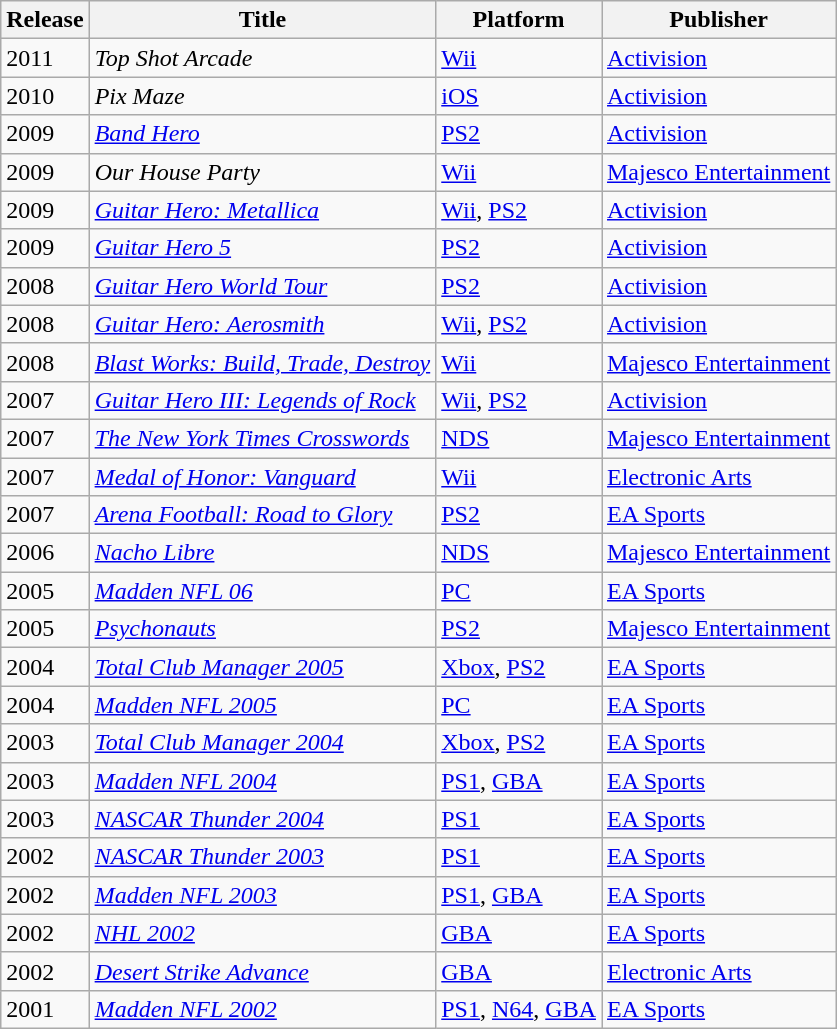<table class="wikitable">
<tr>
<th>Release</th>
<th>Title</th>
<th>Platform</th>
<th>Publisher</th>
</tr>
<tr>
<td>2011</td>
<td><em>Top Shot Arcade</em></td>
<td><a href='#'>Wii</a></td>
<td><a href='#'>Activision</a></td>
</tr>
<tr>
<td>2010</td>
<td><em>Pix Maze</em></td>
<td><a href='#'>iOS</a></td>
<td><a href='#'>Activision</a></td>
</tr>
<tr>
<td>2009</td>
<td><em><a href='#'>Band Hero</a></em></td>
<td><a href='#'>PS2</a></td>
<td><a href='#'>Activision</a></td>
</tr>
<tr>
<td>2009</td>
<td><em>Our House Party</em></td>
<td><a href='#'>Wii</a></td>
<td><a href='#'>Majesco Entertainment</a></td>
</tr>
<tr>
<td>2009</td>
<td><em><a href='#'>Guitar Hero: Metallica</a></em></td>
<td><a href='#'>Wii</a>, <a href='#'>PS2</a></td>
<td><a href='#'>Activision</a></td>
</tr>
<tr>
<td>2009</td>
<td><em><a href='#'>Guitar Hero 5</a></em></td>
<td><a href='#'>PS2</a></td>
<td><a href='#'>Activision</a></td>
</tr>
<tr>
<td>2008</td>
<td><em><a href='#'>Guitar Hero World Tour</a></em></td>
<td><a href='#'>PS2</a></td>
<td><a href='#'>Activision</a></td>
</tr>
<tr>
<td>2008</td>
<td><em><a href='#'>Guitar Hero: Aerosmith</a></em></td>
<td><a href='#'>Wii</a>, <a href='#'>PS2</a></td>
<td><a href='#'>Activision</a></td>
</tr>
<tr>
<td>2008</td>
<td><em><a href='#'>Blast Works: Build, Trade, Destroy</a></em></td>
<td><a href='#'>Wii</a></td>
<td><a href='#'>Majesco Entertainment</a></td>
</tr>
<tr>
<td>2007</td>
<td><em><a href='#'>Guitar Hero III: Legends of Rock</a></em></td>
<td><a href='#'>Wii</a>, <a href='#'>PS2</a></td>
<td><a href='#'>Activision</a></td>
</tr>
<tr>
<td>2007</td>
<td><em><a href='#'>The New York Times Crosswords</a></em></td>
<td><a href='#'>NDS</a></td>
<td><a href='#'>Majesco Entertainment</a></td>
</tr>
<tr>
<td>2007</td>
<td><em><a href='#'>Medal of Honor: Vanguard</a></em></td>
<td><a href='#'>Wii</a></td>
<td><a href='#'>Electronic Arts</a></td>
</tr>
<tr>
<td>2007</td>
<td><em><a href='#'>Arena Football: Road to Glory</a></em></td>
<td><a href='#'>PS2</a></td>
<td><a href='#'>EA Sports</a></td>
</tr>
<tr>
<td>2006</td>
<td><a href='#'><em>Nacho Libre</em></a></td>
<td><a href='#'>NDS</a></td>
<td><a href='#'>Majesco Entertainment</a></td>
</tr>
<tr>
<td>2005</td>
<td><em><a href='#'>Madden NFL 06</a></em></td>
<td><a href='#'>PC</a></td>
<td><a href='#'>EA Sports</a></td>
</tr>
<tr>
<td>2005</td>
<td><em><a href='#'>Psychonauts</a></em></td>
<td><a href='#'>PS2</a></td>
<td><a href='#'>Majesco Entertainment</a></td>
</tr>
<tr>
<td>2004</td>
<td><em><a href='#'>Total Club Manager 2005</a></em></td>
<td><a href='#'>Xbox</a>, <a href='#'>PS2</a></td>
<td><a href='#'>EA Sports</a></td>
</tr>
<tr>
<td>2004</td>
<td><em><a href='#'>Madden NFL 2005</a></em></td>
<td><a href='#'>PC</a></td>
<td><a href='#'>EA Sports</a></td>
</tr>
<tr>
<td>2003</td>
<td><em><a href='#'>Total Club Manager 2004</a></em></td>
<td><a href='#'>Xbox</a>, <a href='#'>PS2</a></td>
<td><a href='#'>EA Sports</a></td>
</tr>
<tr>
<td>2003</td>
<td><em><a href='#'>Madden NFL 2004</a></em></td>
<td><a href='#'>PS1</a>, <a href='#'>GBA</a></td>
<td><a href='#'>EA Sports</a></td>
</tr>
<tr>
<td>2003</td>
<td><em><a href='#'>NASCAR Thunder 2004</a></em></td>
<td><a href='#'>PS1</a></td>
<td><a href='#'>EA Sports</a></td>
</tr>
<tr>
<td>2002</td>
<td><em><a href='#'>NASCAR Thunder 2003</a></em></td>
<td><a href='#'>PS1</a></td>
<td><a href='#'>EA Sports</a></td>
</tr>
<tr>
<td>2002</td>
<td><em><a href='#'>Madden NFL 2003</a></em></td>
<td><a href='#'>PS1</a>, <a href='#'>GBA</a></td>
<td><a href='#'>EA Sports</a></td>
</tr>
<tr>
<td>2002</td>
<td><a href='#'><em>NHL 2002</em></a></td>
<td><a href='#'>GBA</a></td>
<td><a href='#'>EA Sports</a></td>
</tr>
<tr>
<td>2002</td>
<td><a href='#'><em>Desert Strike Advance</em></a></td>
<td><a href='#'>GBA</a></td>
<td><a href='#'>Electronic Arts</a></td>
</tr>
<tr>
<td>2001</td>
<td><em><a href='#'>Madden NFL 2002</a></em></td>
<td><a href='#'>PS1</a>, <a href='#'>N64</a>, <a href='#'>GBA</a></td>
<td><a href='#'>EA Sports</a></td>
</tr>
</table>
